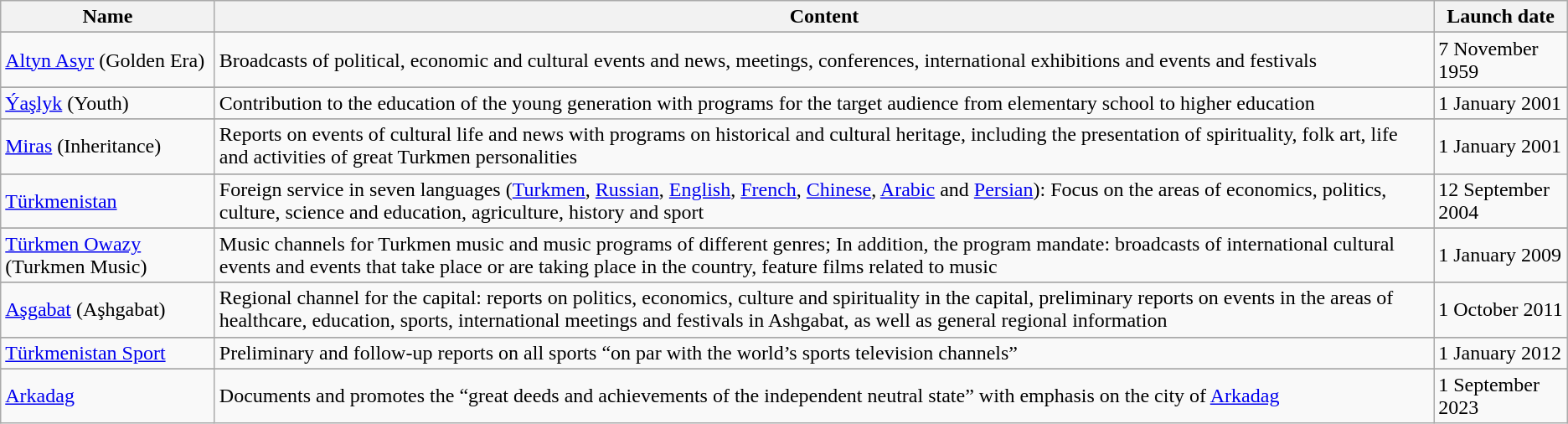<table class="wikitable">
<tr>
<th>Name</th>
<th>Content</th>
<th>Launch date</th>
</tr>
<tr>
</tr>
<tr id="Altyn Asyr">
<td><a href='#'>Altyn Asyr</a> (Golden Era)</td>
<td>Broadcasts of political, economic and cultural events and news, meetings, conferences, international exhibitions and events and festivals</td>
<td>7 November 1959</td>
</tr>
<tr>
</tr>
<tr id="Ýaşlyk">
<td><a href='#'>Ýaşlyk</a> (Youth)</td>
<td>Contribution to the education of the young generation with programs for the target audience from elementary school to higher education</td>
<td>1 January 2001</td>
</tr>
<tr>
</tr>
<tr id="Miras">
<td><a href='#'>Miras</a> (Inheritance)</td>
<td>Reports on events of cultural life and news with programs on historical and cultural heritage, including the presentation of spirituality, folk art, life and activities of great Turkmen personalities</td>
<td>1 January 2001</td>
</tr>
<tr>
</tr>
<tr id="Türkmenistan">
<td><a href='#'>Türkmenistan</a></td>
<td>Foreign service in seven languages (<a href='#'>Turkmen</a>, <a href='#'>Russian</a>, <a href='#'>English</a>, <a href='#'>French</a>, <a href='#'>Chinese</a>, <a href='#'>Arabic</a> and <a href='#'>Persian</a>): Focus on the areas of economics, politics, culture, science and education, agriculture, history and sport</td>
<td>12 September 2004</td>
</tr>
<tr>
</tr>
<tr id="Türkmen Owazy">
<td><a href='#'>Türkmen Owazy</a> (Turkmen Music)</td>
<td>Music channels for Turkmen music and music programs of different genres; In addition, the program mandate: broadcasts of international cultural events and events that take place or are taking place in the country, feature films related to music</td>
<td>1 January 2009</td>
</tr>
<tr>
</tr>
<tr id="Aşgabat">
<td><a href='#'>Aşgabat</a> (Aşhgabat)</td>
<td>Regional channel for the capital: reports on politics, economics, culture and spirituality in the capital, preliminary reports on events in the areas of healthcare, education, sports, international meetings and festivals in Ashgabat, as well as general regional information</td>
<td>1 October 2011</td>
</tr>
<tr>
</tr>
<tr id="Türkmen Sport">
<td><a href='#'>Türkmenistan Sport</a></td>
<td>Preliminary and follow-up reports on all sports “on par with the world’s sports television channels”</td>
<td>1 January 2012</td>
</tr>
<tr>
</tr>
<tr id="Arkadag">
<td><a href='#'>Arkadag</a></td>
<td>Documents and promotes the “great deeds and achievements of the independent neutral state” with emphasis on the city of <a href='#'>Arkadag</a></td>
<td>1 September 2023</td>
</tr>
</table>
